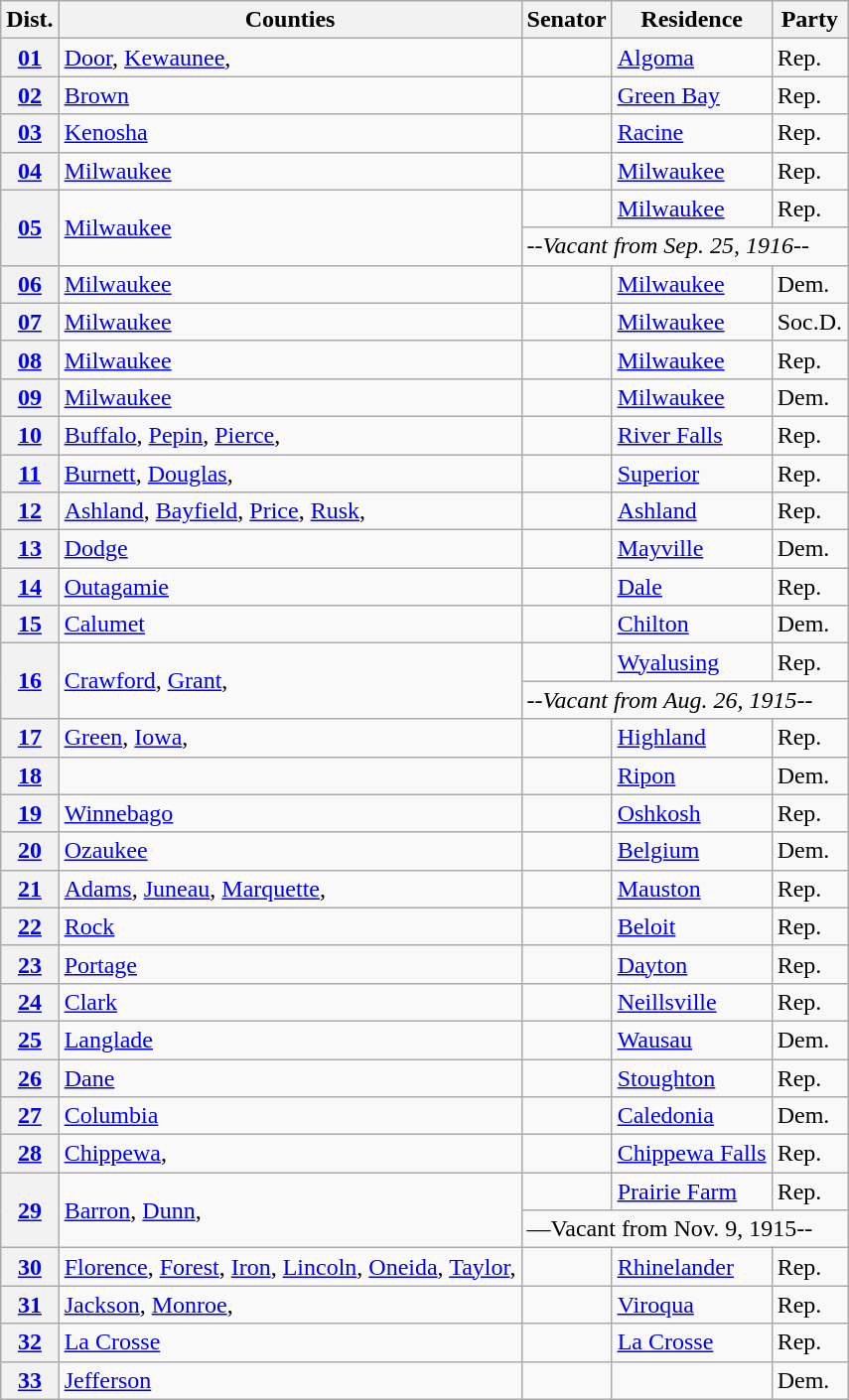<table class="wikitable sortable">
<tr>
<th>Dist.</th>
<th>Counties</th>
<th>Senator</th>
<th>Residence</th>
<th>Party</th>
</tr>
<tr>
<th><a href='#'>01</a></th>
<td><a href='#'>Door</a>, <a href='#'>Kewaunee</a>, </td>
<td></td>
<td><a href='#'>Algoma</a></td>
<td>Rep.</td>
</tr>
<tr>
<th><a href='#'>02</a></th>
<td><a href='#'>Brown</a> </td>
<td></td>
<td><a href='#'>Green Bay</a></td>
<td>Rep.</td>
</tr>
<tr>
<th><a href='#'>03</a></th>
<td><a href='#'>Kenosha</a> </td>
<td></td>
<td><a href='#'>Racine</a></td>
<td>Rep.</td>
</tr>
<tr>
<th><a href='#'>04</a></th>
<td><a href='#'>Milwaukee</a> </td>
<td></td>
<td><a href='#'>Milwaukee</a></td>
<td>Rep.</td>
</tr>
<tr>
<th rowspan="2"><a href='#'>05</a></th>
<td rowspan="2"><a href='#'>Milwaukee</a>  </td>
<td> </td>
<td><a href='#'>Milwaukee</a></td>
<td>Rep.</td>
</tr>
<tr>
<td colspan="3"><em>--Vacant from Sep. 25, 1916--</em></td>
</tr>
<tr>
<th><a href='#'>06</a></th>
<td><a href='#'>Milwaukee</a> </td>
<td></td>
<td><a href='#'>Milwaukee</a></td>
<td>Dem.</td>
</tr>
<tr>
<th><a href='#'>07</a></th>
<td><a href='#'>Milwaukee</a> </td>
<td></td>
<td><a href='#'>Milwaukee</a></td>
<td>Soc.D.</td>
</tr>
<tr>
<th><a href='#'>08</a></th>
<td><a href='#'>Milwaukee</a> </td>
<td></td>
<td><a href='#'>Milwaukee</a></td>
<td>Rep.</td>
</tr>
<tr>
<th><a href='#'>09</a></th>
<td><a href='#'>Milwaukee</a> </td>
<td></td>
<td><a href='#'>Milwaukee</a></td>
<td>Dem.</td>
</tr>
<tr>
<th><a href='#'>10</a></th>
<td><a href='#'>Buffalo</a>, <a href='#'>Pepin</a>, <a href='#'>Pierce</a>, </td>
<td></td>
<td><a href='#'>River Falls</a></td>
<td>Rep.</td>
</tr>
<tr>
<th><a href='#'>11</a></th>
<td><a href='#'>Burnett</a>, <a href='#'>Douglas</a>, </td>
<td></td>
<td><a href='#'>Superior</a></td>
<td>Rep.</td>
</tr>
<tr>
<th><a href='#'>12</a></th>
<td><a href='#'>Ashland</a>, <a href='#'>Bayfield</a>, <a href='#'>Price</a>, <a href='#'>Rusk</a>, </td>
<td></td>
<td><a href='#'>Ashland</a></td>
<td>Rep.</td>
</tr>
<tr>
<th><a href='#'>13</a></th>
<td><a href='#'>Dodge</a> </td>
<td></td>
<td><a href='#'>Mayville</a></td>
<td>Dem.</td>
</tr>
<tr>
<th><a href='#'>14</a></th>
<td><a href='#'>Outagamie</a> </td>
<td></td>
<td><a href='#'>Dale</a></td>
<td>Rep.</td>
</tr>
<tr>
<th><a href='#'>15</a></th>
<td><a href='#'>Calumet</a> </td>
<td></td>
<td><a href='#'>Chilton</a></td>
<td>Dem.</td>
</tr>
<tr>
<th rowspan="2"><a href='#'>16</a></th>
<td rowspan="2"><a href='#'>Crawford</a>, <a href='#'>Grant</a>, </td>
<td> </td>
<td><a href='#'>Wyalusing</a></td>
<td>Rep.</td>
</tr>
<tr>
<td colspan="3"><em>--Vacant from Aug. 26, 1915--</td>
</tr>
<tr>
<th><a href='#'>17</a></th>
<td><a href='#'>Green</a>, <a href='#'>Iowa</a>, </td>
<td></td>
<td><a href='#'>Highland</a></td>
<td>Rep.</td>
</tr>
<tr>
<th><a href='#'>18</a></th>
<td> </td>
<td></td>
<td><a href='#'>Ripon</a></td>
<td>Dem.</td>
</tr>
<tr>
<th><a href='#'>19</a></th>
<td><a href='#'>Winnebago</a></td>
<td></td>
<td><a href='#'>Oshkosh</a></td>
<td>Rep.</td>
</tr>
<tr>
<th><a href='#'>20</a></th>
<td><a href='#'>Ozaukee</a> </td>
<td></td>
<td><a href='#'>Belgium</a></td>
<td>Dem.</td>
</tr>
<tr>
<th><a href='#'>21</a></th>
<td><a href='#'>Adams</a>, <a href='#'>Juneau</a>, <a href='#'>Marquette</a>, </td>
<td></td>
<td><a href='#'>Mauston</a></td>
<td>Rep.</td>
</tr>
<tr>
<th><a href='#'>22</a></th>
<td><a href='#'>Rock</a> </td>
<td></td>
<td><a href='#'>Beloit</a></td>
<td>Rep.</td>
</tr>
<tr>
<th><a href='#'>23</a></th>
<td><a href='#'>Portage</a> </td>
<td></td>
<td><a href='#'>Dayton</a></td>
<td>Rep.</td>
</tr>
<tr>
<th><a href='#'>24</a></th>
<td><a href='#'>Clark</a> </td>
<td></td>
<td><a href='#'>Neillsville</a></td>
<td>Rep.</td>
</tr>
<tr>
<th><a href='#'>25</a></th>
<td><a href='#'>Langlade</a> </td>
<td></td>
<td><a href='#'>Wausau</a></td>
<td>Dem.</td>
</tr>
<tr>
<th><a href='#'>26</a></th>
<td><a href='#'>Dane</a></td>
<td></td>
<td><a href='#'>Stoughton</a></td>
<td>Rep.</td>
</tr>
<tr>
<th><a href='#'>27</a></th>
<td><a href='#'>Columbia</a> </td>
<td></td>
<td><a href='#'>Caledonia</a></td>
<td>Dem.</td>
</tr>
<tr>
<th><a href='#'>28</a></th>
<td><a href='#'>Chippewa</a>, </td>
<td></td>
<td><a href='#'>Chippewa Falls</a></td>
<td>Rep.</td>
</tr>
<tr>
<th rowspan="2"><a href='#'>29</a></th>
<td rowspan="2"><a href='#'>Barron</a>, <a href='#'>Dunn</a>, </td>
<td> </td>
<td><a href='#'>Prairie Farm</a></td>
<td>Rep.</td>
</tr>
<tr>
<td colspan="3"></em>—Vacant from Nov. 9, 1915--<em></td>
</tr>
<tr>
<th><a href='#'>30</a></th>
<td><a href='#'>Florence</a>, <a href='#'>Forest</a>, <a href='#'>Iron</a>, <a href='#'>Lincoln</a>, <a href='#'>Oneida</a>, <a href='#'>Taylor</a>, </td>
<td></td>
<td><a href='#'>Rhinelander</a></td>
<td>Rep.</td>
</tr>
<tr>
<th><a href='#'>31</a></th>
<td><a href='#'>Jackson</a>, <a href='#'>Monroe</a>, </td>
<td></td>
<td><a href='#'>Viroqua</a></td>
<td>Rep.</td>
</tr>
<tr>
<th><a href='#'>32</a></th>
<td><a href='#'>La Crosse</a> </td>
<td></td>
<td><a href='#'>La Crosse</a></td>
<td>Rep.</td>
</tr>
<tr>
<th><a href='#'>33</a></th>
<td><a href='#'>Jefferson</a> </td>
<td></td>
<td></td>
<td>Dem.</td>
</tr>
</table>
